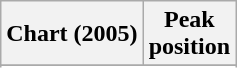<table class="wikitable sortable plainrowheaders" style="text-align:center">
<tr>
<th scope="col">Chart (2005)</th>
<th scope="col">Peak<br>position</th>
</tr>
<tr>
</tr>
<tr>
</tr>
<tr>
</tr>
</table>
